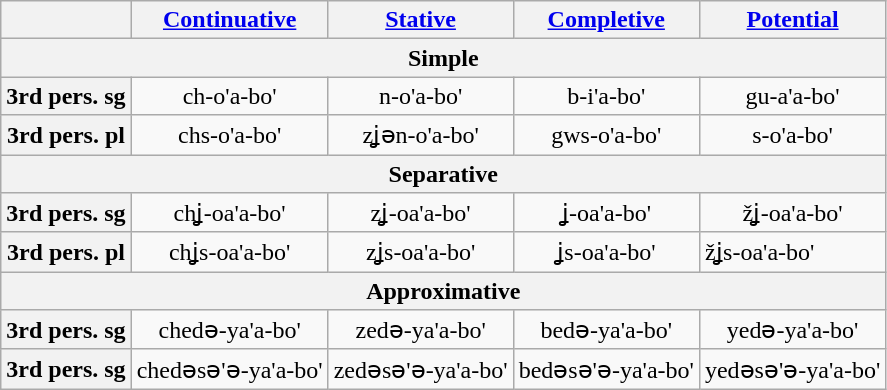<table class="wikitable">
<tr>
<th colspan=1></th>
<th align="center"><a href='#'>Continuative</a></th>
<th align="center"><a href='#'>Stative</a></th>
<th align="center"><a href='#'>Completive</a></th>
<th align="center"><a href='#'>Potential</a></th>
</tr>
<tr>
<th rowspan=1 colspan=5>Simple</th>
</tr>
<tr>
<th rowspan=1>3rd pers. sg</th>
<td align="center">ch-o'a-bo'</td>
<td align="center">n-o'a-bo'</td>
<td align="center">b-i'a-bo'</td>
<td align="center">gu-a'a-bo'</td>
</tr>
<tr>
<th rowspan=1>3rd pers. pl</th>
<td align="center">chs-o'a-bo'</td>
<td align="center">zʝən-o'a-bo'</td>
<td align="center">gws-o'a-bo'</td>
<td align="center">s-o'a-bo'</td>
</tr>
<tr>
<th rowspan=1 colspan=5>Separative</th>
</tr>
<tr>
<th rowspan=1>3rd pers. sg</th>
<td align="center">chʝ-oa'a-bo'</td>
<td align="center">zʝ-oa'a-bo'</td>
<td align="center">ʝ-oa'a-bo'</td>
<td align="center">žʝ-oa'a-bo'</td>
</tr>
<tr>
<th rowspan=1>3rd pers. pl</th>
<td align="center">chʝs-oa'a-bo'</td>
<td align="center">zʝs-oa'a-bo'</td>
<td align="center">ʝs-oa'a-bo'</td>
<td align-"center">žʝs-oa'a-bo'</td>
</tr>
<tr>
<th rowspan=1 colspan=5>Approximative</th>
</tr>
<tr>
<th rowspan=1>3rd pers. sg</th>
<td align="center">chedə-ya'a-bo'</td>
<td align="center">zedə-ya'a-bo'</td>
<td align="center">bedə-ya'a-bo'</td>
<td align="center">yedə-ya'a-bo'</td>
</tr>
<tr>
<th rowspan=1>3rd pers. sg</th>
<td align="center">chedəsə'ə-ya'a-bo'</td>
<td align="center">zedəsə'ə-ya'a-bo'</td>
<td align="center">bedəsə'ə-ya'a-bo'</td>
<td align="center">yedəsə'ə-ya'a-bo'</td>
</tr>
</table>
